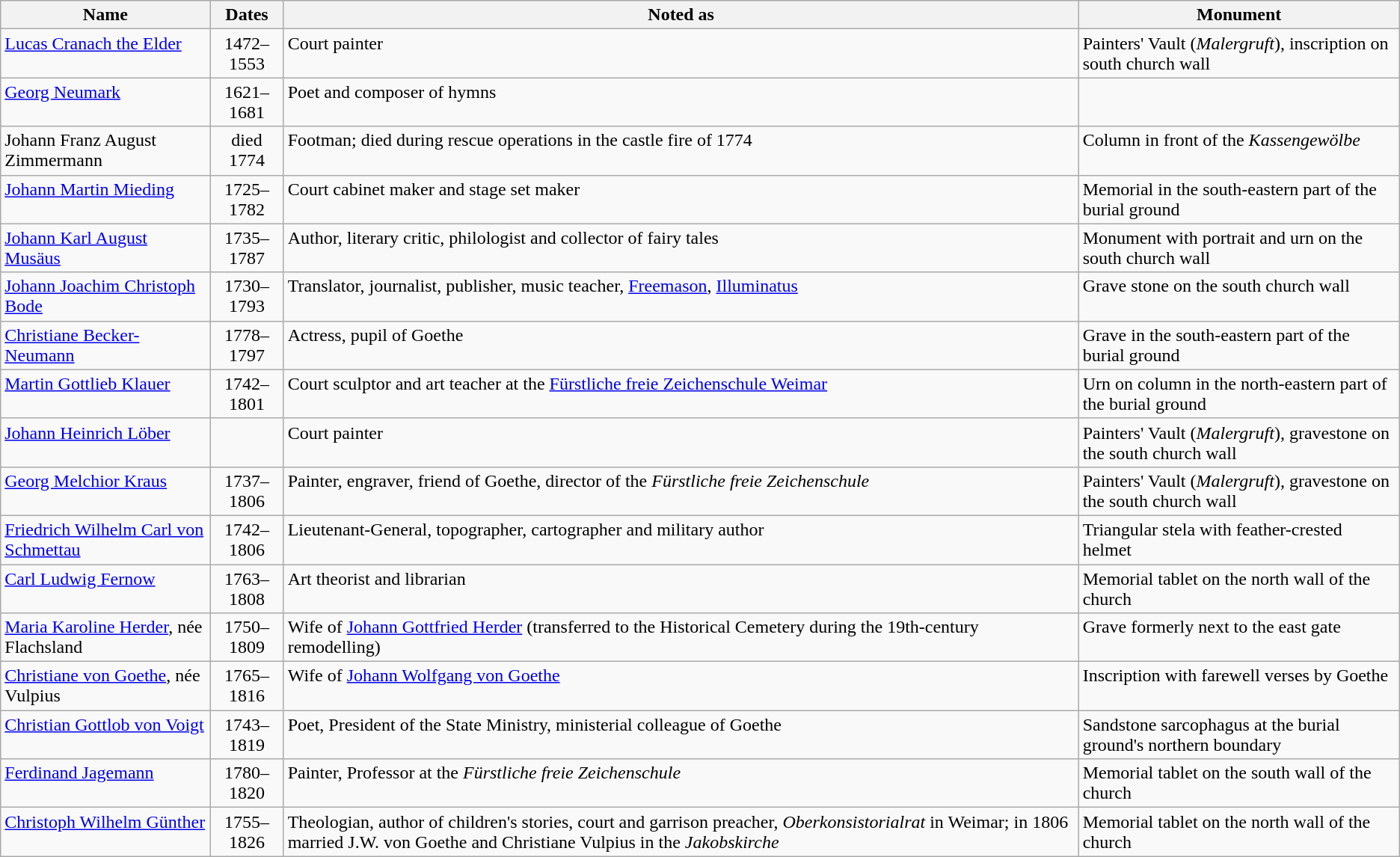<table class="wikitable">
<tr>
<th bgcolor="#CCCCFF">Name</th>
<th bgcolor="#CCCCFF">Dates</th>
<th bgcolor="#CCCCFF">Noted as</th>
<th bgcolor="#CCCCFF">Monument</th>
</tr>
<tr>
<td valign="top"><a href='#'>Lucas Cranach the Elder</a></td>
<td align="center" valign="top">1472–1553</td>
<td valign="top">Court painter</td>
<td valign="top">Painters' Vault (<em>Malergruft</em>), inscription on south church wall</td>
</tr>
<tr>
<td valign="top"><a href='#'>Georg Neumark</a></td>
<td align="center" valign="top">1621–1681</td>
<td valign="top">Poet and composer of hymns</td>
<td valign="top"></td>
</tr>
<tr>
<td valign="top">Johann Franz August Zimmermann</td>
<td align="center" valign="top">died 1774</td>
<td valign="top">Footman; died during rescue operations in the castle fire of 1774</td>
<td valign="top">Column in front of the <em>Kassengewölbe</em></td>
</tr>
<tr>
<td valign="top"><a href='#'>Johann Martin Mieding</a></td>
<td align="center" valign="top">1725–1782</td>
<td valign="top">Court cabinet maker and stage set maker</td>
<td valign="top">Memorial in the south-eastern part of the burial ground</td>
</tr>
<tr>
<td valign="top"><a href='#'>Johann Karl August Musäus</a></td>
<td align="center" valign="top">1735–1787</td>
<td valign="top">Author, literary critic, philologist and collector of fairy tales</td>
<td valign="top">Monument with portrait and urn on the south church wall</td>
</tr>
<tr>
<td valign="top"><a href='#'>Johann Joachim Christoph Bode</a></td>
<td align="center" valign="top">1730–1793</td>
<td valign="top">Translator, journalist, publisher, music teacher, <a href='#'>Freemason</a>, <a href='#'>Illuminatus</a></td>
<td valign="top">Grave stone on the south church wall</td>
</tr>
<tr>
<td valign="top"><a href='#'>Christiane Becker-Neumann</a></td>
<td align="center" valign="top">1778–1797</td>
<td valign="top">Actress, pupil of Goethe</td>
<td valign="top">Grave in the south-eastern part of the burial ground</td>
</tr>
<tr>
<td valign="top"><a href='#'>Martin Gottlieb Klauer</a></td>
<td align="center" valign="top">1742–1801</td>
<td valign="top">Court sculptor and art teacher at the <a href='#'>Fürstliche freie Zeichenschule Weimar</a></td>
<td valign="top">Urn on column in the north-eastern part of the burial ground</td>
</tr>
<tr>
<td valign="top"><a href='#'>Johann Heinrich Löber</a></td>
<td align="center" valign="top"></td>
<td valign="top">Court painter</td>
<td valign="top">Painters' Vault (<em>Malergruft</em>), gravestone on the south church wall</td>
</tr>
<tr>
<td valign="top"><a href='#'>Georg Melchior Kraus</a></td>
<td align="center" valign="top">1737–1806</td>
<td valign="top">Painter, engraver, friend of Goethe, director of the <em>Fürstliche freie Zeichenschule</em></td>
<td valign="top">Painters' Vault (<em>Malergruft</em>), gravestone on the south church wall</td>
</tr>
<tr>
<td valign="top"><a href='#'>Friedrich Wilhelm Carl von Schmettau</a></td>
<td align="center" valign="top">1742–1806</td>
<td valign="top">Lieutenant-General, topographer, cartographer and military author</td>
<td valign="top">Triangular stela with feather-crested helmet</td>
</tr>
<tr>
<td valign="top"><a href='#'>Carl Ludwig Fernow</a></td>
<td align="center" valign="top">1763–1808</td>
<td valign="top">Art theorist and librarian</td>
<td valign="top">Memorial tablet on the north wall of the church</td>
</tr>
<tr>
<td valign="top"><a href='#'>Maria Karoline Herder</a>, née Flachsland</td>
<td align="center" valign="top">1750–1809</td>
<td valign="top">Wife of <a href='#'>Johann Gottfried Herder</a> (transferred to the Historical Cemetery during the 19th-century remodelling)</td>
<td valign="top">Grave formerly next to the east gate</td>
</tr>
<tr>
<td valign="top"><a href='#'>Christiane von Goethe</a>, née Vulpius</td>
<td align="center" valign="top">1765–1816</td>
<td valign="top">Wife of <a href='#'>Johann Wolfgang von Goethe</a></td>
<td valign="top">Inscription with farewell verses by Goethe</td>
</tr>
<tr>
<td valign="top"><a href='#'>Christian Gottlob von Voigt</a></td>
<td align="center" valign="top">1743–1819</td>
<td valign="top">Poet, President of the State Ministry, ministerial colleague of Goethe</td>
<td valign="top">Sandstone sarcophagus at the burial ground's northern boundary</td>
</tr>
<tr>
<td valign="top"><a href='#'>Ferdinand Jagemann</a></td>
<td align="center" valign="top">1780–1820</td>
<td valign="top">Painter, Professor at the <em>Fürstliche freie Zeichenschule</em></td>
<td valign="top">Memorial tablet on the south wall of the church</td>
</tr>
<tr>
<td valign="top"><a href='#'>Christoph Wilhelm Günther</a></td>
<td align="center" valign="top">1755–1826</td>
<td valign="top">Theologian, author of children's stories, court and garrison preacher, <em>Oberkonsistorialrat</em> in Weimar; in 1806 married J.W. von Goethe and Christiane Vulpius in the <em>Jakobskirche</em></td>
<td valign="top">Memorial tablet on the north wall of the church</td>
</tr>
</table>
